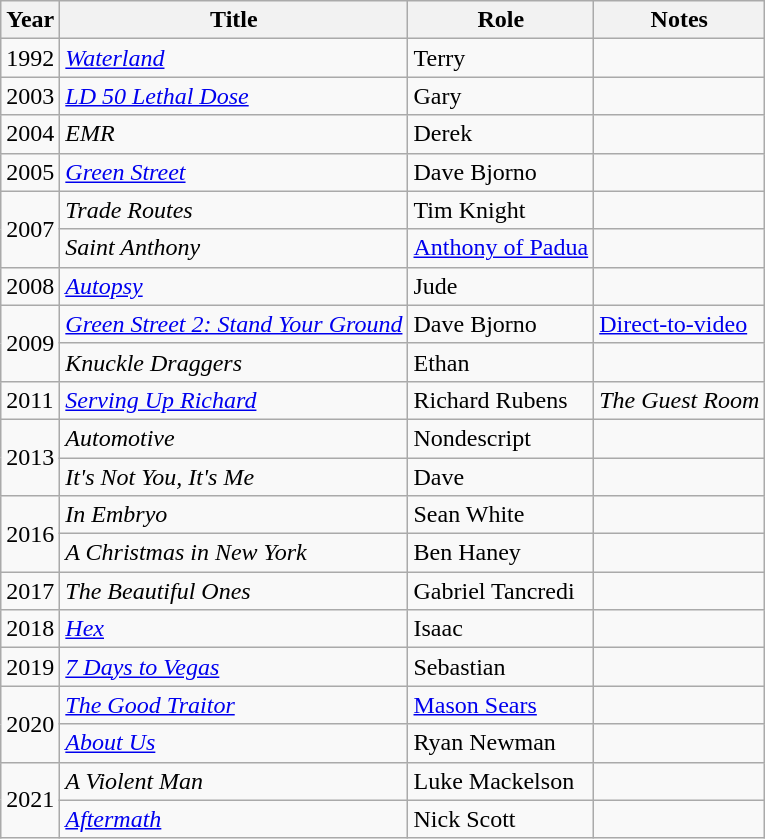<table class="wikitable sortable">
<tr>
<th>Year</th>
<th>Title</th>
<th>Role</th>
<th class="unsortable">Notes</th>
</tr>
<tr>
<td>1992</td>
<td><em><a href='#'>Waterland</a></em></td>
<td>Terry</td>
<td></td>
</tr>
<tr>
<td>2003</td>
<td><em><a href='#'>LD 50 Lethal Dose</a></em></td>
<td>Gary</td>
<td></td>
</tr>
<tr>
<td>2004</td>
<td><em>EMR</em></td>
<td>Derek</td>
<td></td>
</tr>
<tr>
<td>2005</td>
<td><em><a href='#'>Green Street</a></em></td>
<td>Dave Bjorno</td>
<td></td>
</tr>
<tr>
<td rowspan="2">2007</td>
<td><em>Trade Routes</em></td>
<td>Tim Knight</td>
<td></td>
</tr>
<tr>
<td><em>Saint Anthony</em></td>
<td><a href='#'>Anthony of Padua</a></td>
<td></td>
</tr>
<tr>
<td>2008</td>
<td><em><a href='#'>Autopsy</a></em></td>
<td>Jude</td>
<td></td>
</tr>
<tr>
<td rowspan="2">2009</td>
<td><em><a href='#'>Green Street 2: Stand Your Ground</a></em></td>
<td>Dave Bjorno</td>
<td><a href='#'>Direct-to-video</a></td>
</tr>
<tr>
<td><em>Knuckle Draggers</em></td>
<td>Ethan</td>
<td></td>
</tr>
<tr>
<td>2011</td>
<td><em><a href='#'>Serving Up Richard</a></em></td>
<td>Richard Rubens</td>
<td> <em>The Guest Room</em></td>
</tr>
<tr>
<td rowspan="2">2013</td>
<td><em>Automotive</em></td>
<td>Nondescript</td>
<td></td>
</tr>
<tr>
<td><em>It's Not You, It's Me</em></td>
<td>Dave</td>
<td></td>
</tr>
<tr>
<td rowspan="2">2016</td>
<td><em>In Embryo</em></td>
<td>Sean White</td>
<td></td>
</tr>
<tr>
<td><em>A Christmas in New York</em></td>
<td>Ben Haney</td>
<td></td>
</tr>
<tr>
<td>2017</td>
<td><em>The Beautiful Ones</em></td>
<td>Gabriel Tancredi</td>
<td></td>
</tr>
<tr>
<td>2018</td>
<td><em><a href='#'>Hex</a></em></td>
<td>Isaac</td>
<td></td>
</tr>
<tr>
<td>2019</td>
<td><em><a href='#'>7 Days to Vegas</a></em></td>
<td>Sebastian</td>
<td></td>
</tr>
<tr>
<td rowspan="2">2020</td>
<td><em><a href='#'>The Good Traitor</a></em></td>
<td><a href='#'>Mason Sears</a></td>
<td></td>
</tr>
<tr>
<td><em><a href='#'>About Us</a></em></td>
<td>Ryan Newman</td>
<td></td>
</tr>
<tr>
<td rowspan="2">2021</td>
<td><em>A Violent Man</em></td>
<td>Luke Mackelson</td>
<td></td>
</tr>
<tr>
<td><em><a href='#'>Aftermath</a></em></td>
<td>Nick Scott</td>
<td></td>
</tr>
</table>
